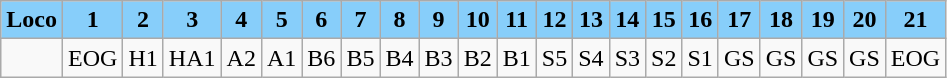<table class="wikitable plainrowheaders unsortable" style="text-align:center">
<tr>
<th rowspan="1" scope="col" style="background:lightskyblue;">Loco</th>
<th rowspan="1" scope="col" style="background:lightskyblue;">1</th>
<th rowspan="1" scope="col" style="background:lightskyblue;">2</th>
<th rowspan="1" scope="col" style="background:lightskyblue;">3</th>
<th rowspan="1" scope="col" style="background:lightskyblue;">4</th>
<th rowspan="1" scope="col" style="background:lightskyblue;">5</th>
<th rowspan="1" scope="col" style="background:lightskyblue;">6</th>
<th rowspan="1" scope="col" style="background:lightskyblue;">7</th>
<th rowspan="1" scope="col" style="background:lightskyblue;">8</th>
<th rowspan="1" scope="col" style="background:lightskyblue;">9</th>
<th rowspan="1" scope="col" style="background:lightskyblue;">10</th>
<th rowspan="1" scope="col" style="background:lightskyblue;">11</th>
<th rowspan="1" scope="col" style="background:lightskyblue;">12</th>
<th rowspan="1" scope="col" style="background:lightskyblue;">13</th>
<th rowspan="1" scope="col" style="background:lightskyblue;">14</th>
<th rowspan="1" scope="col" style="background:lightskyblue;">15</th>
<th rowspan="1" scope="col" style="background:lightskyblue;">16</th>
<th rowspan="1" scope="col" style="background:lightskyblue;">17</th>
<th rowspan="1" scope="col" style="background:lightskyblue;">18</th>
<th rowspan="1" scope="col" style="background:lightskyblue;">19</th>
<th rowspan="1" scope="col" style="background:lightskyblue;">20</th>
<th rowspan="1" scope="col" style="background:lightskyblue;">21</th>
</tr>
<tr>
<td></td>
<td>EOG</td>
<td>H1</td>
<td>HA1</td>
<td>A2</td>
<td>A1</td>
<td>B6</td>
<td>B5</td>
<td>B4</td>
<td>B3</td>
<td>B2</td>
<td>B1</td>
<td>S5</td>
<td>S4</td>
<td>S3</td>
<td>S2</td>
<td>S1</td>
<td>GS</td>
<td>GS</td>
<td>GS</td>
<td>GS</td>
<td>EOG</td>
</tr>
</table>
